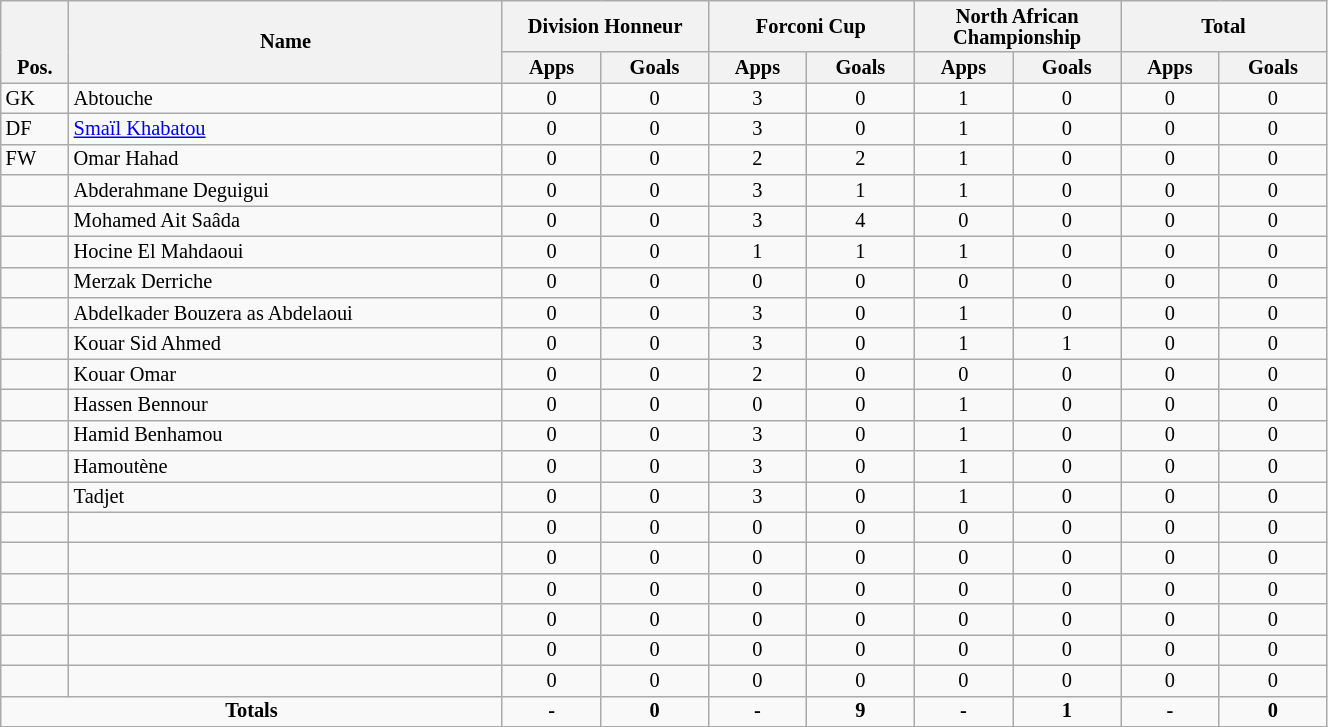<table class="wikitable sortable alternance"  style="font-size:85%; text-align:center; line-height:14px; width:70%;">
<tr>
<th rowspan="2" valign="bottom">Pos.</th>
<th rowspan="2">Name</th>
<th colspan="2" width="85">Division Honneur</th>
<th colspan="2" width="85">Forconi Cup</th>
<th colspan="2" width="85">North African Championship</th>
<th colspan="2" width="85">Total</th>
</tr>
<tr>
<th>Apps</th>
<th>Goals</th>
<th>Apps</th>
<th>Goals</th>
<th>Apps</th>
<th>Goals</th>
<th>Apps</th>
<th>Goals</th>
</tr>
<tr>
<td align="left">GK</td>
<td align="left"> Abtouche</td>
<td>0</td>
<td>0</td>
<td>3</td>
<td>0</td>
<td>1</td>
<td>0</td>
<td>0</td>
<td>0</td>
</tr>
<tr>
<td align="left">DF</td>
<td align="left"> <a href='#'>Smaïl Khabatou</a></td>
<td>0</td>
<td>0</td>
<td>3</td>
<td>0</td>
<td>1</td>
<td>0</td>
<td>0</td>
<td>0</td>
</tr>
<tr>
<td align="left">FW</td>
<td align="left"> Omar Hahad</td>
<td>0</td>
<td>0</td>
<td>2</td>
<td>2</td>
<td>1</td>
<td>0</td>
<td>0</td>
<td>0</td>
</tr>
<tr>
<td align="left"></td>
<td align="left"> Abderahmane Deguigui</td>
<td>0</td>
<td>0</td>
<td>3</td>
<td>1</td>
<td>1</td>
<td>0</td>
<td>0</td>
<td>0</td>
</tr>
<tr>
<td align="left"></td>
<td align="left"> Mohamed Ait Saâda</td>
<td>0</td>
<td>0</td>
<td>3</td>
<td>4</td>
<td>0</td>
<td>0</td>
<td>0</td>
<td>0</td>
</tr>
<tr>
<td align="left"></td>
<td align="left"> Hocine El Mahdaoui</td>
<td>0</td>
<td>0</td>
<td>1</td>
<td>1</td>
<td>1</td>
<td>0</td>
<td>0</td>
<td>0</td>
</tr>
<tr>
<td align="left"></td>
<td align="left"> Merzak Derriche</td>
<td>0</td>
<td>0</td>
<td>0</td>
<td>0</td>
<td>0</td>
<td>0</td>
<td>0</td>
<td>0</td>
</tr>
<tr>
<td align="left"></td>
<td align="left"> Abdelkader Bouzera as Abdelaoui</td>
<td>0</td>
<td>0</td>
<td>3</td>
<td>0</td>
<td>1</td>
<td>0</td>
<td>0</td>
<td>0</td>
</tr>
<tr>
<td align="left"></td>
<td align="left"> Kouar Sid Ahmed</td>
<td>0</td>
<td>0</td>
<td>3</td>
<td>0</td>
<td>1</td>
<td>1</td>
<td>0</td>
<td>0</td>
</tr>
<tr>
<td align="left"></td>
<td align="left"> Kouar Omar</td>
<td>0</td>
<td>0</td>
<td>2</td>
<td>0</td>
<td>0</td>
<td>0</td>
<td>0</td>
<td>0</td>
</tr>
<tr>
<td align="left"></td>
<td align="left"> Hassen Bennour</td>
<td>0</td>
<td>0</td>
<td>0</td>
<td>0</td>
<td>1</td>
<td>0</td>
<td>0</td>
<td>0</td>
</tr>
<tr>
<td align="left"></td>
<td align="left"> Hamid Benhamou</td>
<td>0</td>
<td>0</td>
<td>3</td>
<td>0</td>
<td>1</td>
<td>0</td>
<td>0</td>
<td>0</td>
</tr>
<tr>
<td align="left"></td>
<td align="left"> Hamoutène</td>
<td>0</td>
<td>0</td>
<td>3</td>
<td>0</td>
<td>1</td>
<td>0</td>
<td>0</td>
<td>0</td>
</tr>
<tr>
<td align="left"></td>
<td align="left"> Tadjet</td>
<td>0</td>
<td>0</td>
<td>3</td>
<td>0</td>
<td>1</td>
<td>0</td>
<td>0</td>
<td>0</td>
</tr>
<tr>
<td align="left"></td>
<td align="left"></td>
<td>0</td>
<td>0</td>
<td>0</td>
<td>0</td>
<td>0</td>
<td>0</td>
<td>0</td>
<td>0</td>
</tr>
<tr>
<td align="left"></td>
<td align="left"></td>
<td>0</td>
<td>0</td>
<td>0</td>
<td>0</td>
<td>0</td>
<td>0</td>
<td>0</td>
<td>0</td>
</tr>
<tr>
<td align="left"></td>
<td align="left"></td>
<td>0</td>
<td>0</td>
<td>0</td>
<td>0</td>
<td>0</td>
<td>0</td>
<td>0</td>
<td>0</td>
</tr>
<tr>
<td align="left"></td>
<td align="left"></td>
<td>0</td>
<td>0</td>
<td>0</td>
<td>0</td>
<td>0</td>
<td>0</td>
<td>0</td>
<td>0</td>
</tr>
<tr>
<td align="left"></td>
<td align="left"></td>
<td>0</td>
<td>0</td>
<td>0</td>
<td>0</td>
<td>0</td>
<td>0</td>
<td>0</td>
<td>0</td>
</tr>
<tr>
<td align="left"></td>
<td align="left"></td>
<td>0</td>
<td>0</td>
<td>0</td>
<td>0</td>
<td>0</td>
<td>0</td>
<td>0</td>
<td>0</td>
</tr>
<tr class="sortbottom">
<td colspan="2"><strong>Totals</strong></td>
<td><strong>-</strong></td>
<td><strong>0</strong></td>
<td><strong>-</strong></td>
<td><strong>9</strong></td>
<td><strong>-</strong></td>
<td><strong>1</strong></td>
<td><strong>-</strong></td>
<td><strong>0</strong></td>
</tr>
</table>
